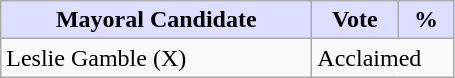<table class="wikitable">
<tr>
<th style="background:#ddf; width:200px;">Mayoral Candidate </th>
<th style="background:#ddf; width:50px;">Vote</th>
<th style="background:#ddf; width:30px;">%</th>
</tr>
<tr>
<td>Leslie Gamble (X)</td>
<td colspan="2">Acclaimed</td>
</tr>
</table>
